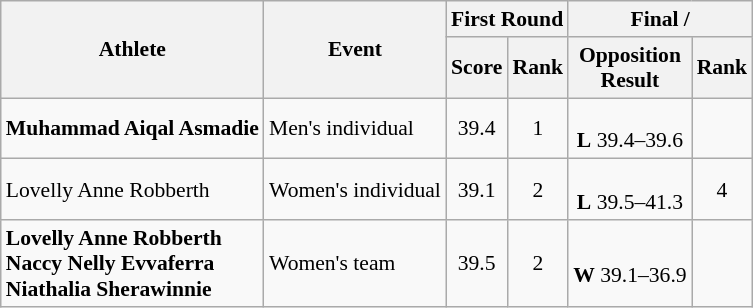<table class="wikitable" style="font-size:90%">
<tr>
<th rowspan="2">Athlete</th>
<th rowspan="2">Event</th>
<th colspan="2">First Round</th>
<th colspan="2">Final / </th>
</tr>
<tr>
<th>Score</th>
<th>Rank</th>
<th>Opposition<br>Result</th>
<th>Rank</th>
</tr>
<tr align="center">
<td align="left"><strong>Muhammad Aiqal Asmadie</strong></td>
<td align="left">Men's individual</td>
<td>39.4</td>
<td>1 <strong></strong></td>
<td><br><strong>L</strong> 39.4–39.6</td>
<td></td>
</tr>
<tr align="center">
<td align="left">Lovelly Anne Robberth</td>
<td align="left">Women's individual</td>
<td>39.1</td>
<td>2 <strong></strong></td>
<td><br><strong>L</strong> 39.5–41.3</td>
<td>4</td>
</tr>
<tr align="center">
<td align="left"><strong>Lovelly Anne Robberth<br>Naccy Nelly Evvaferra<br>Niathalia Sherawinnie</strong></td>
<td align="left">Women's team</td>
<td>39.5</td>
<td>2 <strong></strong></td>
<td><br><strong>W</strong> 39.1–36.9</td>
<td></td>
</tr>
</table>
